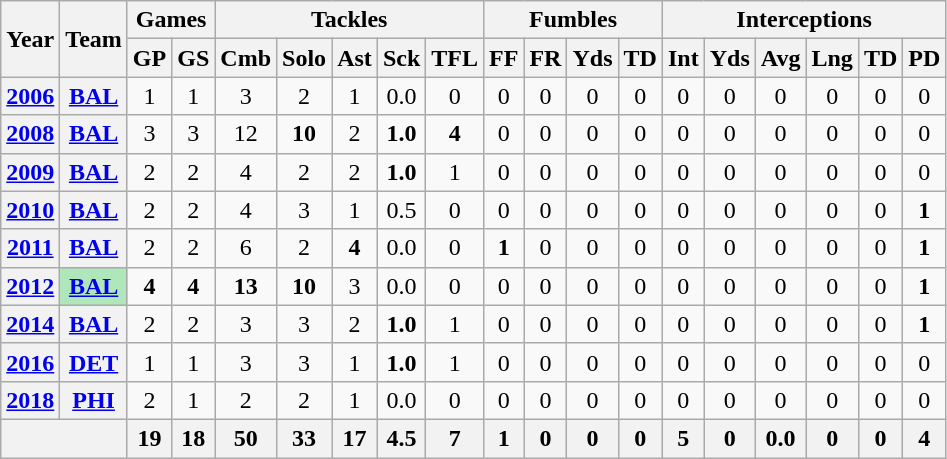<table class="wikitable" style="text-align:center;">
<tr>
<th rowspan="2">Year</th>
<th rowspan="2">Team</th>
<th colspan="2">Games</th>
<th colspan="5">Tackles</th>
<th colspan="4">Fumbles</th>
<th colspan="6">Interceptions</th>
</tr>
<tr>
<th>GP</th>
<th>GS</th>
<th>Cmb</th>
<th>Solo</th>
<th>Ast</th>
<th>Sck</th>
<th>TFL</th>
<th>FF</th>
<th>FR</th>
<th>Yds</th>
<th>TD</th>
<th>Int</th>
<th>Yds</th>
<th>Avg</th>
<th>Lng</th>
<th>TD</th>
<th>PD</th>
</tr>
<tr>
<th><a href='#'>2006</a></th>
<th><a href='#'>BAL</a></th>
<td>1</td>
<td>1</td>
<td>3</td>
<td>2</td>
<td>1</td>
<td>0.0</td>
<td>0</td>
<td>0</td>
<td>0</td>
<td>0</td>
<td>0</td>
<td>0</td>
<td>0</td>
<td>0</td>
<td>0</td>
<td>0</td>
<td>0</td>
</tr>
<tr>
<th><a href='#'>2008</a></th>
<th><a href='#'>BAL</a></th>
<td>3</td>
<td>3</td>
<td>12</td>
<td><strong>10</strong></td>
<td>2</td>
<td><strong>1.0</strong></td>
<td><strong>4</strong></td>
<td>0</td>
<td>0</td>
<td>0</td>
<td>0</td>
<td>0</td>
<td>0</td>
<td>0</td>
<td>0</td>
<td>0</td>
<td>0</td>
</tr>
<tr>
<th><a href='#'>2009</a></th>
<th><a href='#'>BAL</a></th>
<td>2</td>
<td>2</td>
<td>4</td>
<td>2</td>
<td>2</td>
<td><strong>1.0</strong></td>
<td>1</td>
<td>0</td>
<td>0</td>
<td>0</td>
<td>0</td>
<td>0</td>
<td>0</td>
<td>0</td>
<td>0</td>
<td>0</td>
<td>0</td>
</tr>
<tr>
<th><a href='#'>2010</a></th>
<th><a href='#'>BAL</a></th>
<td>2</td>
<td>2</td>
<td>4</td>
<td>3</td>
<td>1</td>
<td>0.5</td>
<td>0</td>
<td>0</td>
<td>0</td>
<td>0</td>
<td>0</td>
<td>0</td>
<td>0</td>
<td>0</td>
<td>0</td>
<td>0</td>
<td><strong>1</strong></td>
</tr>
<tr>
<th><a href='#'>2011</a></th>
<th><a href='#'>BAL</a></th>
<td>2</td>
<td>2</td>
<td>6</td>
<td>2</td>
<td><strong>4</strong></td>
<td>0.0</td>
<td>0</td>
<td><strong>1</strong></td>
<td>0</td>
<td>0</td>
<td>0</td>
<td>0</td>
<td>0</td>
<td>0</td>
<td>0</td>
<td>0</td>
<td><strong>1</strong></td>
</tr>
<tr>
<th><a href='#'>2012</a></th>
<th style="background:#afe6ba;"><a href='#'>BAL</a></th>
<td><strong>4</strong></td>
<td><strong>4</strong></td>
<td><strong>13</strong></td>
<td><strong>10</strong></td>
<td>3</td>
<td>0.0</td>
<td>0</td>
<td>0</td>
<td>0</td>
<td>0</td>
<td>0</td>
<td>0</td>
<td>0</td>
<td>0</td>
<td>0</td>
<td>0</td>
<td><strong>1</strong></td>
</tr>
<tr>
<th><a href='#'>2014</a></th>
<th><a href='#'>BAL</a></th>
<td>2</td>
<td>2</td>
<td>3</td>
<td>3</td>
<td>2</td>
<td><strong>1.0</strong></td>
<td>1</td>
<td>0</td>
<td>0</td>
<td>0</td>
<td>0</td>
<td>0</td>
<td>0</td>
<td>0</td>
<td>0</td>
<td>0</td>
<td><strong>1</strong></td>
</tr>
<tr>
<th><a href='#'>2016</a></th>
<th><a href='#'>DET</a></th>
<td>1</td>
<td>1</td>
<td>3</td>
<td>3</td>
<td>1</td>
<td><strong>1.0</strong></td>
<td>1</td>
<td>0</td>
<td>0</td>
<td>0</td>
<td>0</td>
<td>0</td>
<td>0</td>
<td>0</td>
<td>0</td>
<td>0</td>
<td>0</td>
</tr>
<tr>
<th><a href='#'>2018</a></th>
<th><a href='#'>PHI</a></th>
<td>2</td>
<td>1</td>
<td>2</td>
<td>2</td>
<td>1</td>
<td>0.0</td>
<td>0</td>
<td>0</td>
<td>0</td>
<td>0</td>
<td>0</td>
<td>0</td>
<td>0</td>
<td>0</td>
<td>0</td>
<td>0</td>
<td>0</td>
</tr>
<tr>
<th colspan="2"></th>
<th>19</th>
<th>18</th>
<th>50</th>
<th>33</th>
<th>17</th>
<th>4.5</th>
<th>7</th>
<th>1</th>
<th>0</th>
<th>0</th>
<th>0</th>
<th>5</th>
<th>0</th>
<th>0.0</th>
<th>0</th>
<th>0</th>
<th>4</th>
</tr>
</table>
